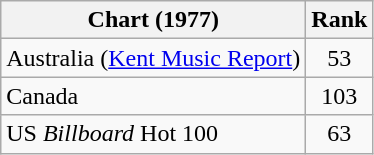<table class="wikitable sortable">
<tr>
<th align="left">Chart (1977)</th>
<th style="text-align:center;">Rank</th>
</tr>
<tr>
<td>Australia (<a href='#'>Kent Music Report</a>)</td>
<td style="text-align:center;">53</td>
</tr>
<tr>
<td>Canada</td>
<td style="text-align:center;">103</td>
</tr>
<tr>
<td>US <em>Billboard</em> Hot 100</td>
<td style="text-align:center;">63</td>
</tr>
</table>
